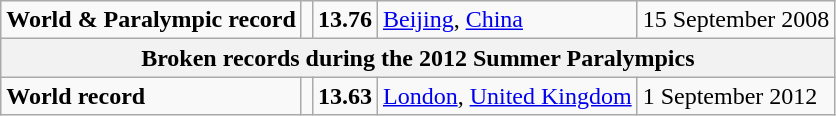<table class="wikitable">
<tr>
<td><strong>World & Paralympic record</strong></td>
<td></td>
<td><strong>13.76</strong></td>
<td><a href='#'>Beijing</a>, <a href='#'>China</a></td>
<td>15 September 2008</td>
</tr>
<tr>
<th colspan="5">Broken records during the 2012 Summer Paralympics</th>
</tr>
<tr>
<td><strong>World record</strong></td>
<td></td>
<td><strong>13.63</strong></td>
<td><a href='#'>London</a>, <a href='#'>United Kingdom</a></td>
<td>1 September 2012</td>
</tr>
</table>
